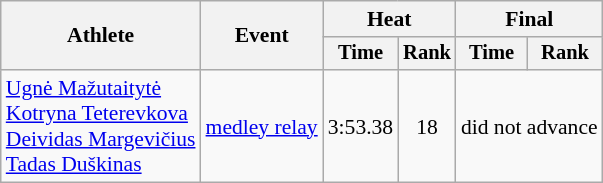<table class="wikitable" style="text-align:center; font-size:90%">
<tr>
<th rowspan=2>Athlete</th>
<th rowspan=2>Event</th>
<th colspan=2>Heat</th>
<th colspan=2>Final</th>
</tr>
<tr style="font-size:95%">
<th>Time</th>
<th>Rank</th>
<th>Time</th>
<th>Rank</th>
</tr>
<tr>
<td align=left><a href='#'>Ugnė Mažutaitytė</a><br><a href='#'>Kotryna Teterevkova</a><br><a href='#'>Deividas Margevičius</a><br><a href='#'>Tadas Duškinas</a></td>
<td align=left><a href='#'> medley relay</a></td>
<td>3:53.38</td>
<td>18</td>
<td colspan=2>did not advance</td>
</tr>
</table>
